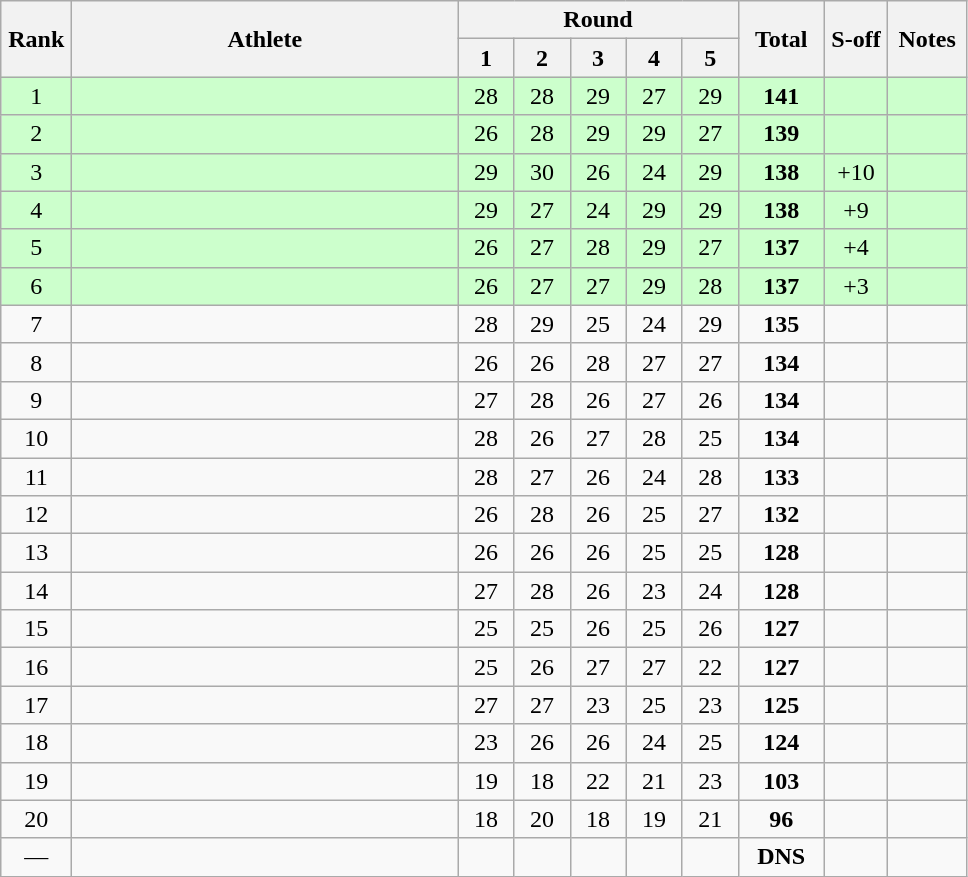<table class="wikitable" style="text-align:center">
<tr>
<th rowspan=2 width=40>Rank</th>
<th rowspan=2 width=250>Athlete</th>
<th colspan=5>Round</th>
<th rowspan=2 width=50>Total</th>
<th rowspan=2 width=35>S-off</th>
<th rowspan=2 width=45>Notes</th>
</tr>
<tr>
<th width=30>1</th>
<th width=30>2</th>
<th width=30>3</th>
<th width=30>4</th>
<th width=30>5</th>
</tr>
<tr bgcolor=#ccffcc>
<td>1</td>
<td align=left></td>
<td>28</td>
<td>28</td>
<td>29</td>
<td>27</td>
<td>29</td>
<td><strong>141</strong></td>
<td></td>
<td></td>
</tr>
<tr bgcolor=#ccffcc>
<td>2</td>
<td align=left></td>
<td>26</td>
<td>28</td>
<td>29</td>
<td>29</td>
<td>27</td>
<td><strong>139</strong></td>
<td></td>
<td></td>
</tr>
<tr bgcolor=#ccffcc>
<td>3</td>
<td align=left></td>
<td>29</td>
<td>30</td>
<td>26</td>
<td>24</td>
<td>29</td>
<td><strong>138</strong></td>
<td>+10</td>
<td></td>
</tr>
<tr bgcolor=#ccffcc>
<td>4</td>
<td align=left></td>
<td>29</td>
<td>27</td>
<td>24</td>
<td>29</td>
<td>29</td>
<td><strong>138</strong></td>
<td>+9</td>
<td></td>
</tr>
<tr bgcolor=#ccffcc>
<td>5</td>
<td align=left></td>
<td>26</td>
<td>27</td>
<td>28</td>
<td>29</td>
<td>27</td>
<td><strong>137</strong></td>
<td>+4</td>
<td></td>
</tr>
<tr bgcolor=#ccffcc>
<td>6</td>
<td align=left></td>
<td>26</td>
<td>27</td>
<td>27</td>
<td>29</td>
<td>28</td>
<td><strong>137</strong></td>
<td>+3</td>
<td></td>
</tr>
<tr>
<td>7</td>
<td align=left></td>
<td>28</td>
<td>29</td>
<td>25</td>
<td>24</td>
<td>29</td>
<td><strong>135</strong></td>
<td></td>
<td></td>
</tr>
<tr>
<td>8</td>
<td align=left></td>
<td>26</td>
<td>26</td>
<td>28</td>
<td>27</td>
<td>27</td>
<td><strong>134</strong></td>
<td></td>
<td></td>
</tr>
<tr>
<td>9</td>
<td align=left></td>
<td>27</td>
<td>28</td>
<td>26</td>
<td>27</td>
<td>26</td>
<td><strong>134</strong></td>
<td></td>
<td></td>
</tr>
<tr>
<td>10</td>
<td align=left></td>
<td>28</td>
<td>26</td>
<td>27</td>
<td>28</td>
<td>25</td>
<td><strong>134</strong></td>
<td></td>
<td></td>
</tr>
<tr>
<td>11</td>
<td align=left></td>
<td>28</td>
<td>27</td>
<td>26</td>
<td>24</td>
<td>28</td>
<td><strong>133</strong></td>
<td></td>
<td></td>
</tr>
<tr>
<td>12</td>
<td align=left></td>
<td>26</td>
<td>28</td>
<td>26</td>
<td>25</td>
<td>27</td>
<td><strong>132</strong></td>
<td></td>
<td></td>
</tr>
<tr>
<td>13</td>
<td align=left></td>
<td>26</td>
<td>26</td>
<td>26</td>
<td>25</td>
<td>25</td>
<td><strong>128</strong></td>
<td></td>
<td></td>
</tr>
<tr>
<td>14</td>
<td align=left></td>
<td>27</td>
<td>28</td>
<td>26</td>
<td>23</td>
<td>24</td>
<td><strong>128</strong></td>
<td></td>
<td></td>
</tr>
<tr>
<td>15</td>
<td align=left></td>
<td>25</td>
<td>25</td>
<td>26</td>
<td>25</td>
<td>26</td>
<td><strong>127</strong></td>
<td></td>
<td></td>
</tr>
<tr>
<td>16</td>
<td align=left></td>
<td>25</td>
<td>26</td>
<td>27</td>
<td>27</td>
<td>22</td>
<td><strong>127</strong></td>
<td></td>
<td></td>
</tr>
<tr>
<td>17</td>
<td align=left></td>
<td>27</td>
<td>27</td>
<td>23</td>
<td>25</td>
<td>23</td>
<td><strong>125</strong></td>
<td></td>
<td></td>
</tr>
<tr>
<td>18</td>
<td align=left></td>
<td>23</td>
<td>26</td>
<td>26</td>
<td>24</td>
<td>25</td>
<td><strong>124</strong></td>
<td></td>
<td></td>
</tr>
<tr>
<td>19</td>
<td align=left></td>
<td>19</td>
<td>18</td>
<td>22</td>
<td>21</td>
<td>23</td>
<td><strong>103</strong></td>
<td></td>
<td></td>
</tr>
<tr>
<td>20</td>
<td align=left></td>
<td>18</td>
<td>20</td>
<td>18</td>
<td>19</td>
<td>21</td>
<td><strong>96</strong></td>
<td></td>
<td></td>
</tr>
<tr>
<td>—</td>
<td align=left></td>
<td></td>
<td></td>
<td></td>
<td></td>
<td></td>
<td><strong>DNS</strong></td>
<td></td>
<td></td>
</tr>
</table>
